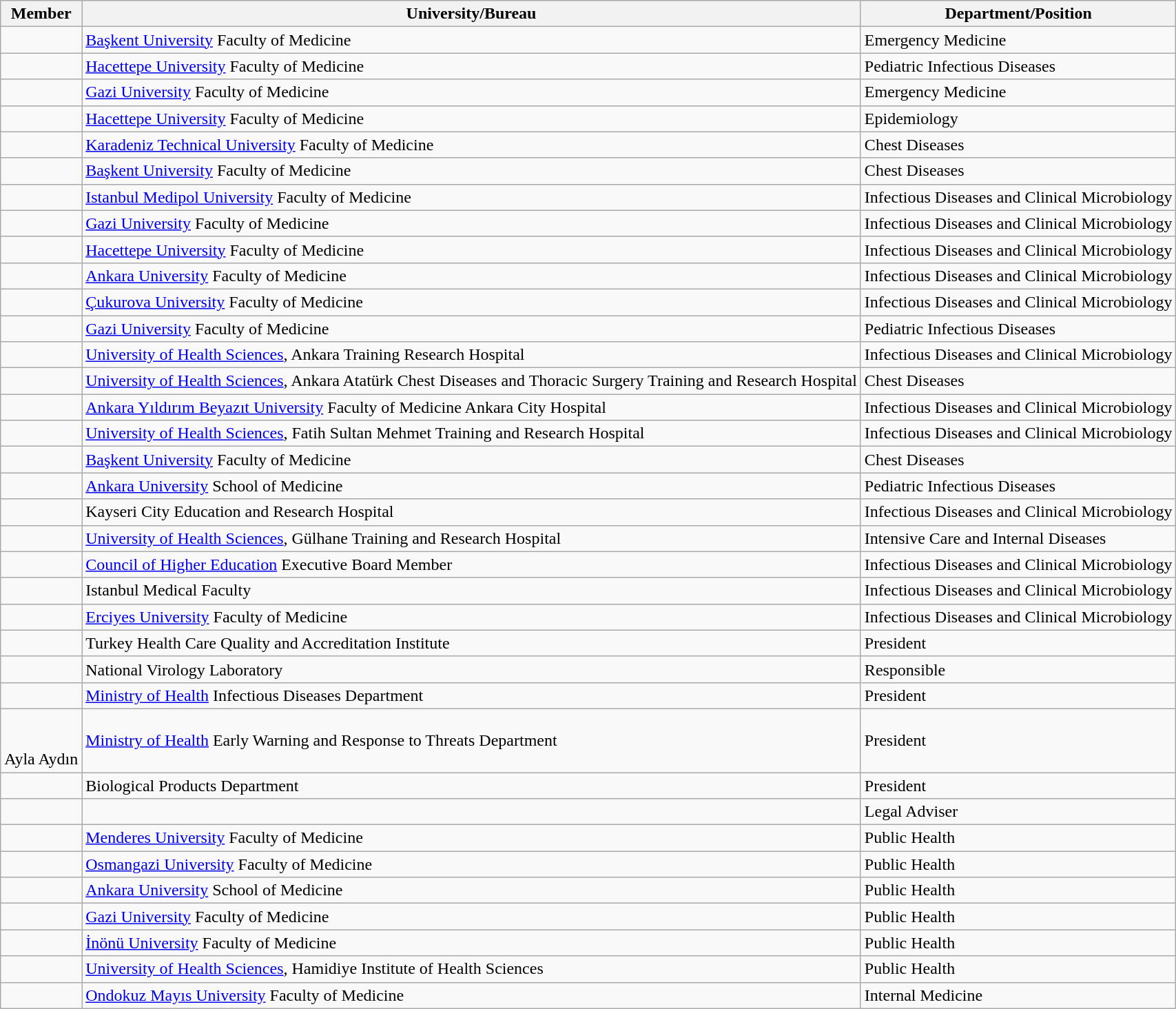<table class="wikitable sortable">
<tr>
<th>Member</th>
<th>University/Bureau</th>
<th>Department/Position</th>
</tr>
<tr>
<td></td>
<td><a href='#'>Başkent University</a> Faculty of Medicine</td>
<td>Emergency Medicine</td>
</tr>
<tr>
<td></td>
<td><a href='#'>Hacettepe University</a> Faculty of Medicine</td>
<td>Pediatric Infectious Diseases</td>
</tr>
<tr>
<td></td>
<td><a href='#'>Gazi University</a> Faculty of Medicine</td>
<td>Emergency Medicine</td>
</tr>
<tr>
<td></td>
<td><a href='#'>Hacettepe University</a> Faculty of Medicine</td>
<td>Epidemiology</td>
</tr>
<tr>
<td></td>
<td><a href='#'>Karadeniz Technical University</a> Faculty of Medicine</td>
<td>Chest Diseases</td>
</tr>
<tr>
<td></td>
<td><a href='#'>Başkent University</a> Faculty of Medicine</td>
<td>Chest Diseases</td>
</tr>
<tr>
<td></td>
<td><a href='#'>Istanbul Medipol University</a> Faculty of Medicine</td>
<td>Infectious Diseases and Clinical Microbiology</td>
</tr>
<tr>
<td></td>
<td><a href='#'>Gazi University</a> Faculty of Medicine</td>
<td>Infectious Diseases and Clinical Microbiology</td>
</tr>
<tr>
<td></td>
<td><a href='#'>Hacettepe University</a> Faculty of Medicine</td>
<td>Infectious Diseases and Clinical Microbiology</td>
</tr>
<tr>
<td></td>
<td><a href='#'>Ankara University</a> Faculty of Medicine</td>
<td>Infectious Diseases and Clinical Microbiology</td>
</tr>
<tr>
<td></td>
<td><a href='#'>Çukurova University</a> Faculty of Medicine</td>
<td>Infectious Diseases and Clinical Microbiology</td>
</tr>
<tr>
<td></td>
<td><a href='#'>Gazi University</a> Faculty of Medicine</td>
<td>Pediatric Infectious Diseases</td>
</tr>
<tr>
<td></td>
<td><a href='#'>University of Health Sciences</a>, Ankara Training Research Hospital</td>
<td>Infectious Diseases and Clinical Microbiology</td>
</tr>
<tr>
<td></td>
<td><a href='#'>University of Health Sciences</a>, Ankara Atatürk Chest Diseases and Thoracic Surgery Training and Research Hospital</td>
<td>Chest Diseases</td>
</tr>
<tr>
<td></td>
<td><a href='#'>Ankara Yıldırım Beyazıt University</a> Faculty of Medicine Ankara City Hospital</td>
<td>Infectious Diseases and Clinical Microbiology</td>
</tr>
<tr>
<td></td>
<td><a href='#'>University of Health Sciences</a>, Fatih Sultan Mehmet Training and Research Hospital</td>
<td>Infectious Diseases and Clinical Microbiology</td>
</tr>
<tr>
<td></td>
<td><a href='#'>Başkent University</a> Faculty of Medicine</td>
<td>Chest Diseases</td>
</tr>
<tr>
<td></td>
<td><a href='#'>Ankara University</a> School of Medicine</td>
<td>Pediatric Infectious Diseases</td>
</tr>
<tr>
<td></td>
<td>Kayseri City Education and Research Hospital</td>
<td>Infectious Diseases and Clinical Microbiology</td>
</tr>
<tr>
<td></td>
<td><a href='#'>University of Health Sciences</a>, Gülhane Training and Research Hospital</td>
<td>Intensive Care and Internal Diseases</td>
</tr>
<tr>
<td></td>
<td><a href='#'>Council of Higher Education</a> Executive Board Member</td>
<td>Infectious Diseases and Clinical Microbiology</td>
</tr>
<tr>
<td></td>
<td>Istanbul Medical Faculty</td>
<td>Infectious Diseases and Clinical Microbiology</td>
</tr>
<tr>
<td></td>
<td><a href='#'>Erciyes University</a> Faculty of Medicine</td>
<td>Infectious Diseases and Clinical Microbiology</td>
</tr>
<tr>
<td></td>
<td>Turkey Health Care Quality and Accreditation Institute</td>
<td>President</td>
</tr>
<tr>
<td></td>
<td>National Virology Laboratory</td>
<td>Responsible</td>
</tr>
<tr>
<td></td>
<td><a href='#'>Ministry of Health</a> Infectious Diseases Department</td>
<td>President</td>
</tr>
<tr>
<td><br><br>Ayla Aydın</td>
<td><a href='#'>Ministry of Health</a> Early Warning and Response to Threats Department</td>
<td>President</td>
</tr>
<tr>
<td></td>
<td>Biological Products Department</td>
<td>President</td>
</tr>
<tr>
<td></td>
<td></td>
<td>Legal Adviser</td>
</tr>
<tr>
<td></td>
<td><a href='#'>Menderes University</a> Faculty of Medicine</td>
<td>Public Health</td>
</tr>
<tr>
<td></td>
<td><a href='#'>Osmangazi University</a> Faculty of Medicine</td>
<td>Public Health</td>
</tr>
<tr>
<td></td>
<td><a href='#'>Ankara University</a> School of Medicine</td>
<td>Public Health</td>
</tr>
<tr>
<td></td>
<td><a href='#'>Gazi University</a> Faculty of Medicine</td>
<td>Public Health</td>
</tr>
<tr>
<td></td>
<td><a href='#'>İnönü University</a> Faculty of Medicine</td>
<td>Public Health</td>
</tr>
<tr>
<td></td>
<td><a href='#'>University of Health Sciences</a>,  Hamidiye Institute of Health Sciences</td>
<td>Public Health</td>
</tr>
<tr>
<td></td>
<td><a href='#'>Ondokuz Mayıs University</a> Faculty of Medicine</td>
<td>Internal Medicine</td>
</tr>
</table>
